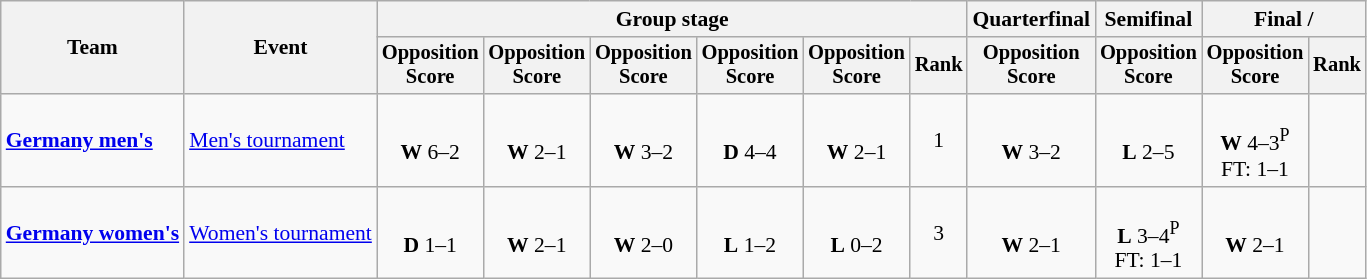<table class="wikitable" style="font-size:90%">
<tr>
<th rowspan=2>Team</th>
<th rowspan=2>Event</th>
<th colspan=6>Group stage</th>
<th>Quarterfinal</th>
<th>Semifinal</th>
<th colspan=2>Final / </th>
</tr>
<tr style="font-size:95%">
<th>Opposition<br>Score</th>
<th>Opposition<br>Score</th>
<th>Opposition<br>Score</th>
<th>Opposition<br>Score</th>
<th>Opposition<br>Score</th>
<th>Rank</th>
<th>Opposition<br>Score</th>
<th>Opposition<br>Score</th>
<th>Opposition<br>Score</th>
<th>Rank</th>
</tr>
<tr align=center>
<td align=left><strong><a href='#'>Germany men's</a></strong></td>
<td align=left><a href='#'>Men's tournament</a></td>
<td><br><strong>W</strong> 6–2</td>
<td><br><strong>W</strong> 2–1</td>
<td><br><strong>W</strong> 3–2</td>
<td><br><strong>D</strong> 4–4</td>
<td><br><strong>W</strong> 2–1</td>
<td>1</td>
<td><br><strong>W</strong> 3–2</td>
<td><br><strong>L</strong> 2–5</td>
<td><br><strong>W</strong> 4–3<sup>P</sup><br>FT: 1–1</td>
<td></td>
</tr>
<tr align=center>
<td align=left><strong><a href='#'>Germany women's</a></strong></td>
<td align=left><a href='#'>Women's tournament</a></td>
<td><br><strong>D</strong> 1–1</td>
<td><br><strong>W</strong> 2–1</td>
<td><br><strong>W</strong> 2–0</td>
<td><br><strong>L</strong> 1–2</td>
<td><br><strong>L</strong> 0–2</td>
<td>3</td>
<td><br><strong>W</strong> 2–1</td>
<td><br><strong>L</strong> 3–4<sup>P</sup><br>FT: 1–1</td>
<td><br><strong>W</strong> 2–1</td>
<td></td>
</tr>
</table>
